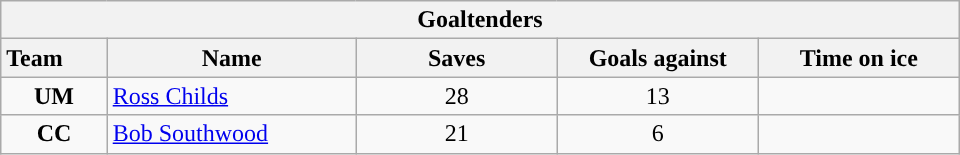<table class="wikitable" style="width:40em; text-align:right;">
<tr>
<th colspan=5>Goaltenders</th>
</tr>
<tr>
<th style="width:4em; text-align:left;">Team</th>
<th style="width:10em;">Name</th>
<th style="width:8em;">Saves</th>
<th style="width:8em;">Goals against</th>
<th style="width:8em;">Time on ice</th>
</tr>
<tr>
<td align=center><strong>UM</strong></td>
<td style="text-align:left;"><a href='#'>Ross Childs</a></td>
<td align=center>28</td>
<td align=center>13</td>
<td align=center></td>
</tr>
<tr>
<td align=center><strong>CC</strong></td>
<td style="text-align:left;"><a href='#'>Bob Southwood</a></td>
<td align=center>21</td>
<td align=center>6</td>
<td align=center></td>
</tr>
</table>
